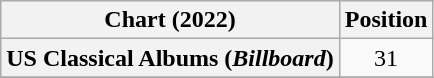<table class="wikitable plainrowheaders sortable" style="text-align:center">
<tr>
<th scope="col">Chart (2022)</th>
<th scope="col">Position</th>
</tr>
<tr>
<th scope="row">US Classical Albums (<em>Billboard</em>)</th>
<td>31</td>
</tr>
<tr>
</tr>
</table>
